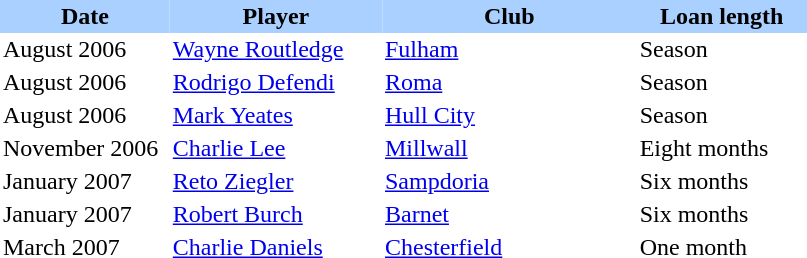<table border="0" cellspacing="0" cellpadding="2">
<tr bgcolor=AAD0FF>
<th width=20%>Date</th>
<th width=25%>Player</th>
<th width=30%>Club</th>
<th width=20%>Loan length</th>
</tr>
<tr>
<td>August 2006</td>
<td> <a href='#'>Wayne Routledge</a></td>
<td> <a href='#'>Fulham</a></td>
<td>Season</td>
</tr>
<tr>
<td>August 2006</td>
<td> <a href='#'>Rodrigo Defendi</a></td>
<td> <a href='#'>Roma</a></td>
<td>Season</td>
</tr>
<tr>
<td>August 2006</td>
<td> <a href='#'>Mark Yeates</a></td>
<td> <a href='#'>Hull City</a></td>
<td>Season</td>
</tr>
<tr>
<td>November 2006</td>
<td> <a href='#'>Charlie Lee</a></td>
<td> <a href='#'>Millwall</a></td>
<td>Eight months</td>
</tr>
<tr>
<td>January 2007</td>
<td> <a href='#'>Reto Ziegler</a></td>
<td> <a href='#'>Sampdoria</a></td>
<td>Six months</td>
</tr>
<tr>
<td>January 2007</td>
<td> <a href='#'>Robert Burch</a></td>
<td> <a href='#'>Barnet</a></td>
<td>Six months</td>
</tr>
<tr>
<td>March 2007</td>
<td> <a href='#'>Charlie Daniels</a></td>
<td> <a href='#'>Chesterfield</a></td>
<td>One month</td>
</tr>
</table>
